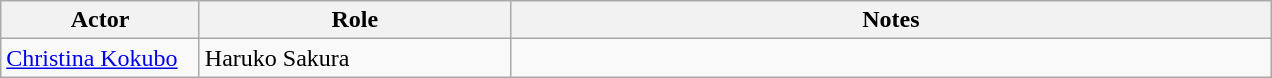<table class="wikitable">
<tr ">
<th style="width:125px;">Actor</th>
<th style="width:200px;">Role</th>
<th style="width:500px;">Notes</th>
</tr>
<tr>
<td><a href='#'>Christina Kokubo</a></td>
<td>Haruko Sakura</td>
<td></td>
</tr>
</table>
